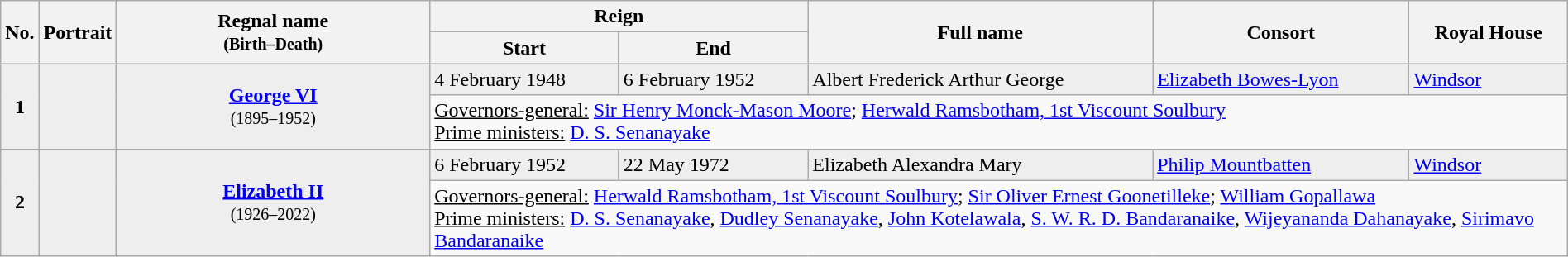<table class="wikitable" style="width:100%;">
<tr>
<th rowspan="2">No.</th>
<th rowspan="2">Portrait</th>
<th rowspan="2" style="width:20%;">Regnal name<br><small>(Birth–Death)</small></th>
<th colspan=2>Reign</th>
<th rowspan="2">Full name</th>
<th rowspan="2">Consort</th>
<th rowspan="2">Royal House</th>
</tr>
<tr>
<th>Start</th>
<th>End</th>
</tr>
<tr style="background:#eee;">
<td rowspan="2" style="text-align:center;"><strong>1</strong></td>
<td rowspan="2" style="text-align:center;"></td>
<td rowspan="2" style="text-align:center;"><strong><a href='#'>George VI</a></strong><br><small>(1895–1952)</small></td>
<td>4 February 1948</td>
<td>6 February 1952</td>
<td>Albert Frederick Arthur George</td>
<td><a href='#'>Elizabeth Bowes-Lyon</a></td>
<td><a href='#'>Windsor</a></td>
</tr>
<tr>
<td colspan="5"><u>Governors-general:</u> <a href='#'>Sir Henry Monck-Mason Moore</a>; <a href='#'>Herwald Ramsbotham, 1st Viscount Soulbury</a><br><u>Prime ministers:</u> <a href='#'>D. S. Senanayake</a></td>
</tr>
<tr style="background:#eee;">
<td rowspan="2" style="text-align:center;"><strong>2</strong></td>
<td rowspan="2" style="text-align:center;"></td>
<td rowspan="2" style="text-align:center;"><strong><a href='#'>Elizabeth II</a></strong><br><small>(1926–2022)</small></td>
<td>6 February 1952</td>
<td>22 May 1972</td>
<td>Elizabeth Alexandra Mary</td>
<td><a href='#'>Philip Mountbatten</a></td>
<td><a href='#'>Windsor</a></td>
</tr>
<tr>
<td colspan="5"><u>Governors-general:</u> <a href='#'>Herwald Ramsbotham, 1st Viscount Soulbury</a>; <a href='#'>Sir Oliver Ernest Goonetilleke</a>; <a href='#'>William Gopallawa</a><br><u>Prime ministers:</u> <a href='#'>D. S. Senanayake</a>, <a href='#'>Dudley Senanayake</a>, <a href='#'>John Kotelawala</a>, <a href='#'>S. W. R. D. Bandaranaike</a>, <a href='#'>Wijeyananda Dahanayake</a>, <a href='#'>Sirimavo Bandaranaike</a></td>
</tr>
</table>
